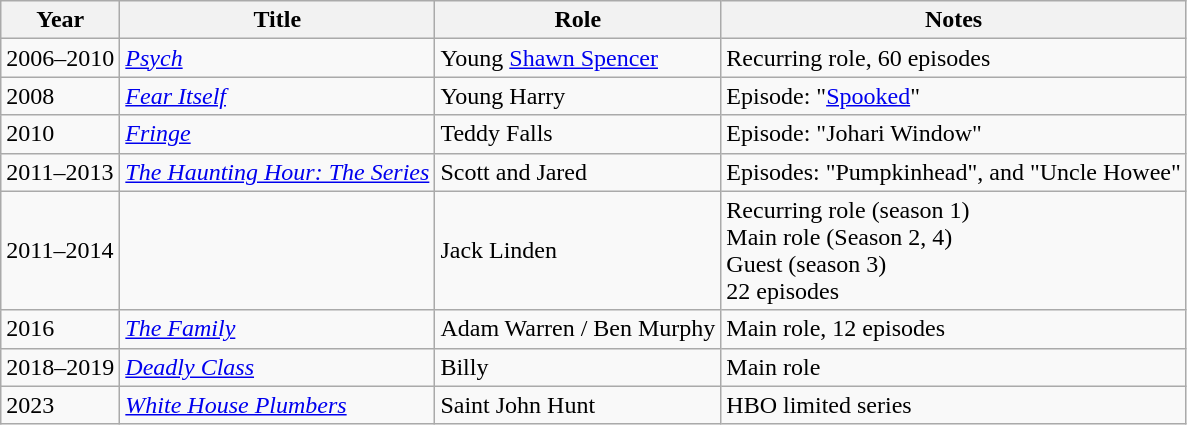<table class="wikitable sortable">
<tr>
<th>Year</th>
<th>Title</th>
<th>Role</th>
<th class="unsortable">Notes</th>
</tr>
<tr>
<td>2006–2010</td>
<td><em><a href='#'>Psych</a></em></td>
<td>Young <a href='#'>Shawn Spencer</a></td>
<td>Recurring role, 60 episodes</td>
</tr>
<tr>
<td>2008</td>
<td><em><a href='#'>Fear Itself</a></em></td>
<td>Young Harry</td>
<td>Episode: "<a href='#'>Spooked</a>"</td>
</tr>
<tr>
<td>2010</td>
<td><em><a href='#'>Fringe</a></em></td>
<td>Teddy Falls</td>
<td>Episode: "Johari Window"</td>
</tr>
<tr>
<td>2011–2013</td>
<td><em><a href='#'>The Haunting Hour: The Series</a></em></td>
<td>Scott and Jared</td>
<td>Episodes: "Pumpkinhead", and "Uncle Howee"</td>
</tr>
<tr>
<td>2011–2014</td>
<td><em></em></td>
<td>Jack Linden</td>
<td>Recurring role (season 1)<br>Main role (Season 2, 4)<br>Guest (season 3)<br>22 episodes</td>
</tr>
<tr>
<td>2016</td>
<td><em><a href='#'>The Family</a></em></td>
<td>Adam Warren / Ben Murphy</td>
<td>Main role, 12 episodes</td>
</tr>
<tr>
<td>2018–2019</td>
<td><em><a href='#'>Deadly Class</a></em></td>
<td>Billy</td>
<td>Main role</td>
</tr>
<tr>
<td>2023</td>
<td><em><a href='#'>White House Plumbers</a></em></td>
<td>Saint John Hunt</td>
<td>HBO limited series</td>
</tr>
</table>
